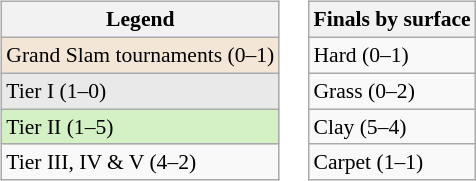<table>
<tr valign=top>
<td><br><table class="wikitable" style=font-size:90%>
<tr>
<th>Legend</th>
</tr>
<tr>
<td bgcolor=#f3e6d7>Grand Slam tournaments (0–1)</td>
</tr>
<tr>
<td bgcolor=#e9e9e9>Tier I (1–0)</td>
</tr>
<tr>
<td style="background:#d4f1c5;">Tier II (1–5)</td>
</tr>
<tr>
<td>Tier III, IV & V (4–2)</td>
</tr>
</table>
</td>
<td><br><table class="wikitable" style=font-size:90%>
<tr>
<th>Finals by surface</th>
</tr>
<tr>
<td>Hard (0–1)</td>
</tr>
<tr>
<td>Grass (0–2)</td>
</tr>
<tr>
<td>Clay (5–4)</td>
</tr>
<tr>
<td>Carpet (1–1)</td>
</tr>
</table>
</td>
</tr>
</table>
